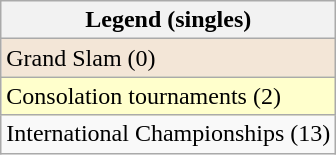<table class="wikitable">
<tr>
<th>Legend (singles)</th>
</tr>
<tr style="background:#f3e6d7;">
<td>Grand Slam (0)</td>
</tr>
<tr style="background:#ffc;">
<td>Consolation tournaments (2)</td>
</tr>
<tr>
<td>International Championships (13)</td>
</tr>
</table>
